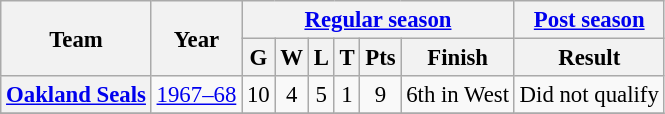<table class="wikitable" style="font-size: 95%; text-align:center;">
<tr>
<th rowspan="2">Team</th>
<th rowspan="2">Year</th>
<th colspan="6"><a href='#'>Regular season</a></th>
<th colspan="1"><a href='#'>Post season</a></th>
</tr>
<tr>
<th>G</th>
<th>W</th>
<th>L</th>
<th>T</th>
<th>Pts</th>
<th>Finish</th>
<th>Result</th>
</tr>
<tr>
<th><a href='#'>Oakland Seals</a></th>
<td><a href='#'>1967–68</a></td>
<td>10</td>
<td>4</td>
<td>5</td>
<td>1</td>
<td>9</td>
<td>6th in West</td>
<td>Did not qualify</td>
</tr>
<tr>
</tr>
</table>
